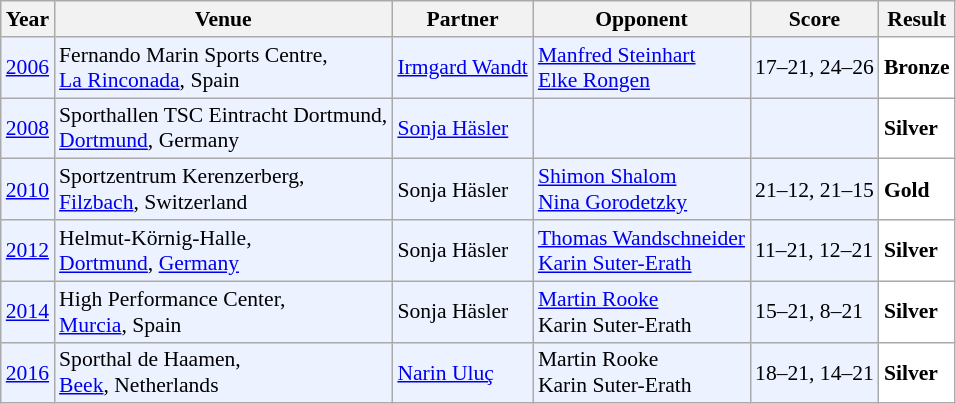<table class="sortable wikitable" style="font-size: 90%;">
<tr>
<th>Year</th>
<th>Venue</th>
<th>Partner</th>
<th>Opponent</th>
<th>Score</th>
<th>Result</th>
</tr>
<tr style="background:#ECF2FF">
<td align="center"><a href='#'>2006</a></td>
<td align="left">Fernando Marin Sports Centre,<br><a href='#'>La Rinconada</a>, Spain</td>
<td> <a href='#'>Irmgard Wandt</a></td>
<td align="left"> <a href='#'>Manfred Steinhart</a><br> <a href='#'>Elke Rongen</a></td>
<td align="left">17–21, 24–26</td>
<td style="text-align:left; background:white"> <strong>Bronze</strong></td>
</tr>
<tr style="background:#ECF2FF">
<td align="center"><a href='#'>2008</a></td>
<td align="left">Sporthallen TSC Eintracht Dortmund,<br><a href='#'>Dortmund</a>, Germany</td>
<td align="left"> <a href='#'>Sonja Häsler</a></td>
<td align="left"></td>
<td align="left"></td>
<td style="text-align:left; background:white"> <strong>Silver</strong></td>
</tr>
<tr style="background:#ECF2FF">
<td align="center"><a href='#'>2010</a></td>
<td align="left">Sportzentrum Kerenzerberg,<br><a href='#'>Filzbach</a>, Switzerland</td>
<td align="left"> Sonja Häsler</td>
<td align="left"> <a href='#'>Shimon Shalom</a><br> <a href='#'>Nina Gorodetzky</a></td>
<td align="left">21–12, 21–15</td>
<td style="text-align:left; background:white"> <strong>Gold</strong></td>
</tr>
<tr style="background:#ECF2FF">
<td align="center"><a href='#'>2012</a></td>
<td align="left">Helmut-Körnig-Halle,<br><a href='#'>Dortmund</a>, <a href='#'>Germany</a></td>
<td align="left"> Sonja Häsler</td>
<td align="left"> <a href='#'>Thomas Wandschneider</a><br> <a href='#'>Karin Suter-Erath</a></td>
<td align="left">11–21, 12–21</td>
<td style="text-align:left; background:white"> <strong>Silver</strong></td>
</tr>
<tr style="background:#ECF2FF">
<td align="center"><a href='#'>2014</a></td>
<td align="left">High Performance Center,<br><a href='#'>Murcia</a>, Spain</td>
<td align="left"> Sonja Häsler</td>
<td align="left"> <a href='#'>Martin Rooke</a><br> Karin Suter-Erath</td>
<td align="left">15–21, 8–21</td>
<td style="text-align:left; background:white"> <strong>Silver</strong></td>
</tr>
<tr style="background:#ECF2FF">
<td align="center"><a href='#'>2016</a></td>
<td align="left">Sporthal de Haamen,<br><a href='#'>Beek</a>, Netherlands</td>
<td> <a href='#'>Narin Uluç</a></td>
<td align="left"> Martin Rooke<br> Karin Suter-Erath</td>
<td align="left">18–21, 14–21</td>
<td style="text-align:left; background:white"> <strong>Silver</strong></td>
</tr>
</table>
